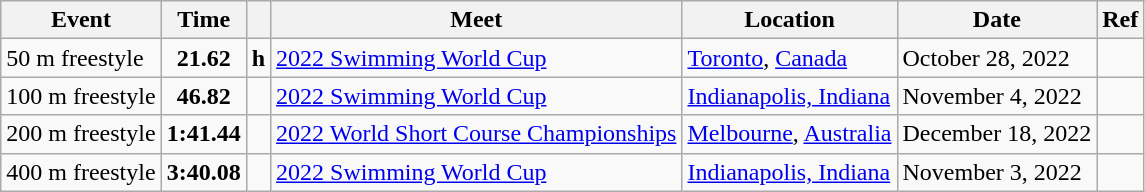<table class="wikitable">
<tr>
<th>Event</th>
<th>Time</th>
<th></th>
<th>Meet</th>
<th>Location</th>
<th>Date</th>
<th>Ref</th>
</tr>
<tr>
<td>50 m freestyle</td>
<td style="text-align:center;"><strong>21.62</strong></td>
<td><strong>h</strong></td>
<td><a href='#'>2022 Swimming World Cup</a></td>
<td><a href='#'>Toronto</a>, <a href='#'>Canada</a></td>
<td>October 28, 2022</td>
<td style="text-align:center;"></td>
</tr>
<tr>
<td>100 m freestyle</td>
<td align="center"><strong>46.82</strong></td>
<td></td>
<td><a href='#'>2022 Swimming World Cup</a></td>
<td><a href='#'>Indianapolis, Indiana</a></td>
<td>November 4, 2022</td>
<td align="center"></td>
</tr>
<tr>
<td>200 m freestyle</td>
<td align="center"><strong>1:41.44</strong></td>
<td></td>
<td><a href='#'>2022 World Short Course Championships</a></td>
<td><a href='#'>Melbourne</a>, <a href='#'>Australia</a></td>
<td>December 18, 2022</td>
<td align="center"></td>
</tr>
<tr>
<td>400 m freestyle</td>
<td align="center"><strong>3:40.08</strong></td>
<td></td>
<td><a href='#'>2022 Swimming World Cup</a></td>
<td><a href='#'>Indianapolis, Indiana</a></td>
<td>November 3, 2022</td>
<td align="center"></td>
</tr>
</table>
